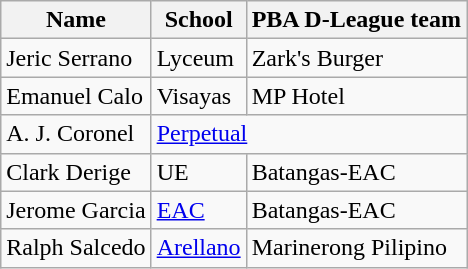<table class=wikitable>
<tr>
<th>Name</th>
<th>School</th>
<th>PBA D-League team</th>
</tr>
<tr>
<td>Jeric Serrano</td>
<td>Lyceum</td>
<td>Zark's Burger</td>
</tr>
<tr>
<td>Emanuel Calo</td>
<td>Visayas</td>
<td>MP Hotel</td>
</tr>
<tr>
<td>A. J. Coronel</td>
<td colspan=2><a href='#'>Perpetual</a></td>
</tr>
<tr>
<td>Clark Derige</td>
<td>UE</td>
<td>Batangas-EAC</td>
</tr>
<tr>
<td>Jerome Garcia</td>
<td><a href='#'>EAC</a></td>
<td>Batangas-EAC</td>
</tr>
<tr>
<td>Ralph Salcedo</td>
<td><a href='#'>Arellano</a></td>
<td>Marinerong Pilipino</td>
</tr>
</table>
